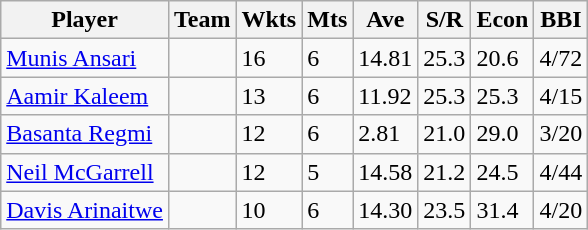<table class="wikitable">
<tr>
<th>Player</th>
<th>Team</th>
<th>Wkts</th>
<th>Mts</th>
<th>Ave</th>
<th>S/R</th>
<th>Econ</th>
<th>BBI</th>
</tr>
<tr>
<td><a href='#'>Munis Ansari</a></td>
<td></td>
<td>16</td>
<td>6</td>
<td>14.81</td>
<td>25.3</td>
<td>20.6</td>
<td>4/72</td>
</tr>
<tr>
<td><a href='#'>Aamir Kaleem</a></td>
<td></td>
<td>13</td>
<td>6</td>
<td>11.92</td>
<td>25.3</td>
<td>25.3</td>
<td>4/15</td>
</tr>
<tr>
<td><a href='#'>Basanta Regmi</a></td>
<td></td>
<td>12</td>
<td>6</td>
<td>2.81</td>
<td>21.0</td>
<td>29.0</td>
<td>3/20</td>
</tr>
<tr>
<td><a href='#'>Neil McGarrell</a></td>
<td></td>
<td>12</td>
<td>5</td>
<td>14.58</td>
<td>21.2</td>
<td>24.5</td>
<td>4/44</td>
</tr>
<tr>
<td><a href='#'>Davis Arinaitwe</a></td>
<td></td>
<td>10</td>
<td>6</td>
<td>14.30</td>
<td>23.5</td>
<td>31.4</td>
<td>4/20</td>
</tr>
</table>
